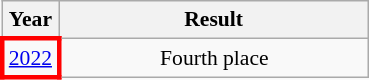<table class="wikitable" style="text-align: center; font-size:90%">
<tr>
<th>Year</th>
<th style="width:200px">Result</th>
</tr>
<tr>
<td style="border: 3px solid red"> <a href='#'>2022</a></td>
<td>Fourth place</td>
</tr>
</table>
